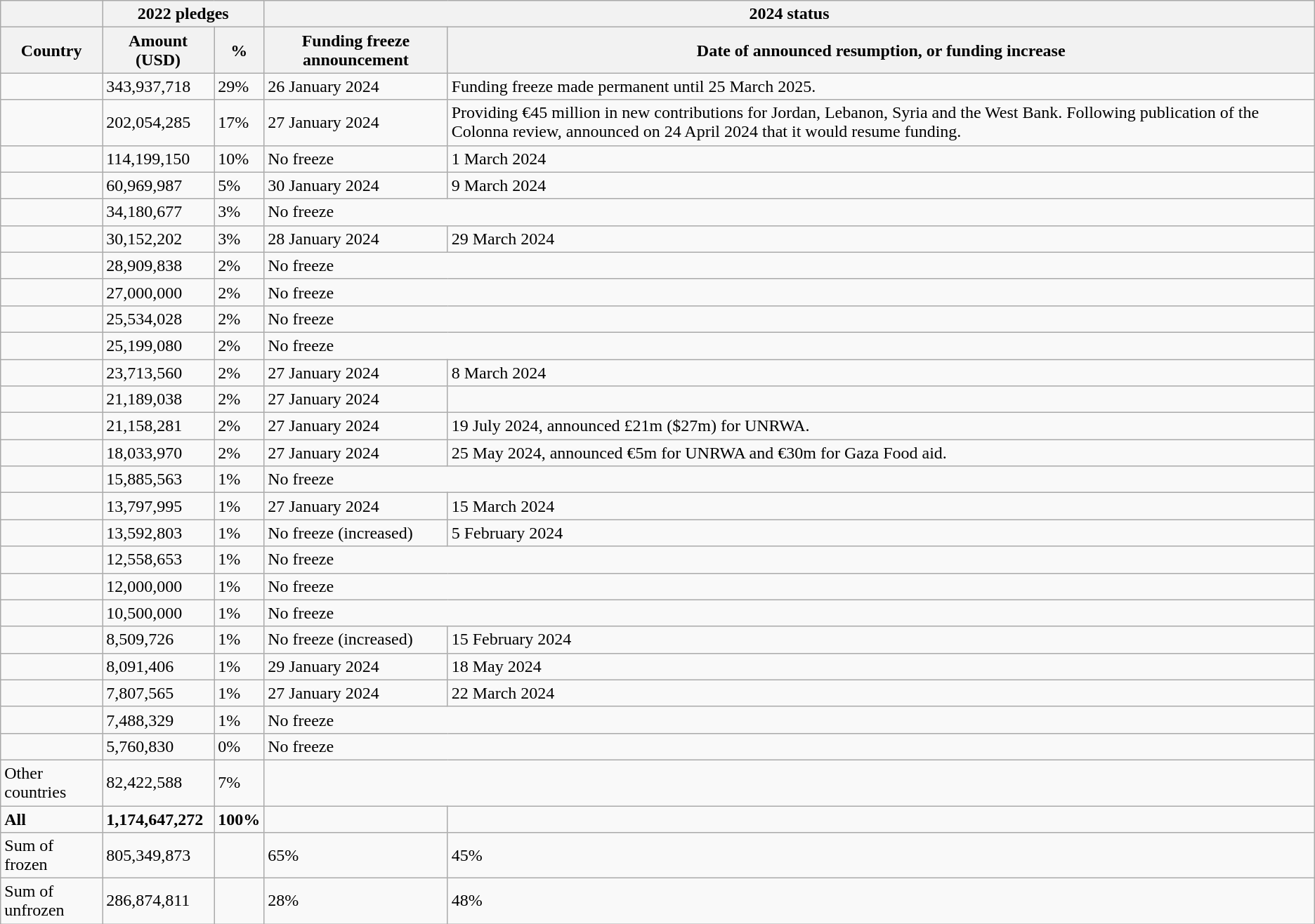<table class="wikitable">
<tr>
<th></th>
<th colspan="2">2022 pledges</th>
<th colspan="2">2024 status</th>
</tr>
<tr>
<th>Country</th>
<th>Amount (USD)</th>
<th>%</th>
<th>Funding freeze announcement</th>
<th>Date of announced resumption, or funding increase</th>
</tr>
<tr>
<td></td>
<td>343,937,718</td>
<td>29%</td>
<td>26 January 2024</td>
<td>Funding freeze made permanent until 25 March 2025.</td>
</tr>
<tr>
<td></td>
<td>202,054,285</td>
<td>17%</td>
<td>27 January 2024</td>
<td>Providing €45 million in new contributions for Jordan, Lebanon, Syria and the West Bank. Following publication of the Colonna review, announced on 24 April 2024 that it would resume funding.</td>
</tr>
<tr>
<td></td>
<td>114,199,150</td>
<td>10%</td>
<td>No freeze</td>
<td>1 March 2024</td>
</tr>
<tr>
<td></td>
<td>60,969,987</td>
<td>5%</td>
<td>30 January 2024</td>
<td>9 March 2024</td>
</tr>
<tr>
<td></td>
<td>34,180,677</td>
<td>3%</td>
<td colspan="2">No freeze</td>
</tr>
<tr>
<td></td>
<td>30,152,202</td>
<td>3%</td>
<td>28 January 2024</td>
<td>29 March 2024</td>
</tr>
<tr>
<td></td>
<td>28,909,838</td>
<td>2%</td>
<td colspan="2">No freeze</td>
</tr>
<tr>
<td></td>
<td>27,000,000</td>
<td>2%</td>
<td colspan="2">No freeze</td>
</tr>
<tr>
<td></td>
<td>25,534,028</td>
<td>2%</td>
<td colspan="2">No freeze</td>
</tr>
<tr>
<td></td>
<td>25,199,080</td>
<td>2%</td>
<td colspan="2">No freeze</td>
</tr>
<tr>
<td></td>
<td>23,713,560</td>
<td>2%</td>
<td>27 January 2024</td>
<td>8 March 2024</td>
</tr>
<tr>
<td></td>
<td>21,189,038</td>
<td>2%</td>
<td>27 January 2024</td>
<td></td>
</tr>
<tr>
<td></td>
<td>21,158,281</td>
<td>2%</td>
<td>27 January 2024</td>
<td>19 July 2024, announced £21m ($27m) for UNRWA.</td>
</tr>
<tr>
<td></td>
<td>18,033,970</td>
<td>2%</td>
<td>27 January 2024</td>
<td>25 May 2024, announced €5m for UNRWA and €30m for Gaza Food aid.</td>
</tr>
<tr>
<td></td>
<td>15,885,563</td>
<td>1%</td>
<td colspan="2">No freeze</td>
</tr>
<tr>
<td></td>
<td>13,797,995</td>
<td>1%</td>
<td>27 January 2024</td>
<td>15 March 2024</td>
</tr>
<tr>
<td></td>
<td>13,592,803</td>
<td>1%</td>
<td>No freeze (increased)</td>
<td>5 February 2024</td>
</tr>
<tr>
<td></td>
<td>12,558,653</td>
<td>1%</td>
<td colspan="2">No freeze</td>
</tr>
<tr>
<td></td>
<td>12,000,000</td>
<td>1%</td>
<td colspan="2">No freeze</td>
</tr>
<tr>
<td></td>
<td>10,500,000</td>
<td>1%</td>
<td colspan="2">No freeze</td>
</tr>
<tr>
<td></td>
<td>8,509,726</td>
<td>1%</td>
<td>No freeze (increased)</td>
<td>15 February 2024</td>
</tr>
<tr>
<td></td>
<td>8,091,406</td>
<td>1%</td>
<td>29 January 2024</td>
<td>18 May 2024</td>
</tr>
<tr>
<td></td>
<td>7,807,565</td>
<td>1%</td>
<td>27 January 2024</td>
<td>22 March 2024</td>
</tr>
<tr>
<td></td>
<td>7,488,329</td>
<td>1%</td>
<td colspan="2">No freeze</td>
</tr>
<tr>
<td></td>
<td>5,760,830</td>
<td>0%</td>
<td colspan="2">No freeze</td>
</tr>
<tr>
<td>Other countries</td>
<td>82,422,588</td>
<td>7%</td>
<td colspan="2"></td>
</tr>
<tr>
<td><strong>All</strong></td>
<td><strong>1,174,647,272</strong></td>
<td><strong>100%</strong></td>
<td></td>
<td></td>
</tr>
<tr>
<td>Sum of frozen</td>
<td>805,349,873</td>
<td></td>
<td>65%</td>
<td>45%</td>
</tr>
<tr>
<td>Sum of unfrozen</td>
<td>286,874,811</td>
<td></td>
<td>28%</td>
<td>48%</td>
</tr>
</table>
